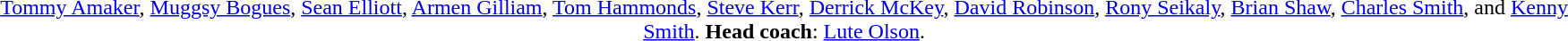<table width=95%>
<tr align=center>
<td><br><a href='#'>Tommy Amaker</a>, <a href='#'>Muggsy Bogues</a>, <a href='#'>Sean Elliott</a>, <a href='#'>Armen Gilliam</a>, <a href='#'>Tom Hammonds</a>, <a href='#'>Steve Kerr</a>, <a href='#'>Derrick McKey</a>, <a href='#'>David Robinson</a>, <a href='#'>Rony Seikaly</a>, <a href='#'>Brian Shaw</a>, <a href='#'>Charles Smith</a>, and <a href='#'>Kenny Smith</a>.
<strong>Head coach</strong>: <a href='#'>Lute Olson</a>.</td>
</tr>
</table>
